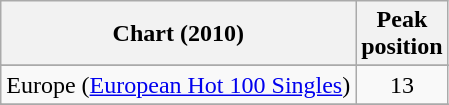<table class="wikitable sortable">
<tr>
<th>Chart (2010)</th>
<th>Peak<br>position</th>
</tr>
<tr>
</tr>
<tr>
</tr>
<tr>
</tr>
<tr>
</tr>
<tr>
<td>Europe (<a href='#'>European Hot 100 Singles</a>)</td>
<td style="text-align:center;">13</td>
</tr>
<tr>
</tr>
<tr>
</tr>
<tr>
</tr>
<tr>
</tr>
<tr>
</tr>
<tr>
</tr>
<tr>
</tr>
<tr>
</tr>
</table>
